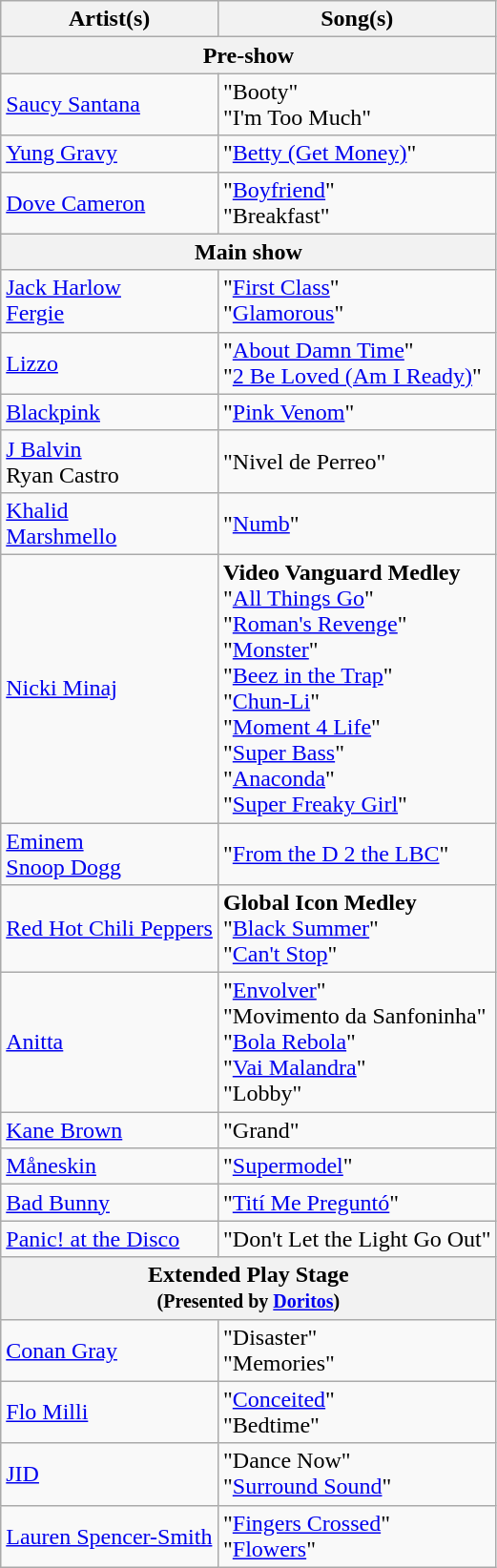<table class="wikitable">
<tr>
<th scope="col">Artist(s)</th>
<th scope="col">Song(s)</th>
</tr>
<tr>
<th colspan="2" scope="col">Pre-show</th>
</tr>
<tr>
<td><a href='#'>Saucy Santana</a></td>
<td>"Booty" <br> "I'm Too Much"</td>
</tr>
<tr>
<td><a href='#'>Yung Gravy</a></td>
<td>"<a href='#'>Betty (Get Money)</a>"</td>
</tr>
<tr>
<td><a href='#'>Dove Cameron</a></td>
<td>"<a href='#'>Boyfriend</a>" <br> "Breakfast"</td>
</tr>
<tr>
<th colspan="2" scope="col">Main show</th>
</tr>
<tr>
<td><a href='#'>Jack Harlow</a><br><a href='#'>Fergie</a></td>
<td>"<a href='#'>First Class</a>"<br>"<a href='#'>Glamorous</a>"</td>
</tr>
<tr>
<td><a href='#'>Lizzo</a></td>
<td>"<a href='#'>About Damn Time</a>"<br>"<a href='#'>2 Be Loved (Am I Ready)</a>"</td>
</tr>
<tr>
<td><a href='#'>Blackpink</a></td>
<td>"<a href='#'>Pink Venom</a>"</td>
</tr>
<tr>
<td><a href='#'>J Balvin</a><br>Ryan Castro</td>
<td>"Nivel de Perreo"</td>
</tr>
<tr>
<td><a href='#'>Khalid</a> <br><a href='#'>Marshmello</a></td>
<td>"<a href='#'>Numb</a>"</td>
</tr>
<tr>
<td><a href='#'>Nicki Minaj</a></td>
<td><strong>Video Vanguard Medley</strong><br>"<a href='#'>All Things Go</a>"<br>"<a href='#'>Roman's Revenge</a>"<br>"<a href='#'>Monster</a>"<br>"<a href='#'>Beez in the Trap</a>"<br>"<a href='#'>Chun-Li</a>"<br>"<a href='#'>Moment 4 Life</a>"<br>"<a href='#'>Super Bass</a>"<br>"<a href='#'>Anaconda</a>"<br>"<a href='#'>Super Freaky Girl</a>"</td>
</tr>
<tr>
<td><a href='#'>Eminem</a><br><a href='#'>Snoop Dogg</a></td>
<td>"<a href='#'>From the D 2 the LBC</a>"</td>
</tr>
<tr>
<td><a href='#'>Red Hot Chili Peppers</a></td>
<td><strong>Global Icon Medley</strong><br>"<a href='#'>Black Summer</a>"<br>"<a href='#'>Can't Stop</a>"</td>
</tr>
<tr>
<td><a href='#'>Anitta</a></td>
<td>"<a href='#'>Envolver</a>"<br>"Movimento da Sanfoninha"<br>"<a href='#'>Bola Rebola</a>"<br>"<a href='#'>Vai Malandra</a>"<br>"Lobby"</td>
</tr>
<tr>
<td><a href='#'>Kane Brown</a></td>
<td>"Grand"</td>
</tr>
<tr>
<td><a href='#'>Måneskin</a></td>
<td>"<a href='#'>Supermodel</a>"</td>
</tr>
<tr>
<td><a href='#'>Bad Bunny</a></td>
<td>"<a href='#'>Tití Me Preguntó</a>"</td>
</tr>
<tr>
<td><a href='#'>Panic! at the Disco</a></td>
<td>"Don't Let the Light Go Out"</td>
</tr>
<tr>
<th colspan="2" scope="col">Extended Play Stage <br> <small>(Presented by <a href='#'>Doritos</a>)</small></th>
</tr>
<tr>
<td><a href='#'>Conan Gray</a></td>
<td>"Disaster" <br> "Memories"</td>
</tr>
<tr>
<td><a href='#'>Flo Milli</a></td>
<td>"<a href='#'>Conceited</a>" <br>"Bedtime"</td>
</tr>
<tr>
<td><a href='#'>JID</a></td>
<td>"Dance Now" <br> "<a href='#'>Surround Sound</a>"</td>
</tr>
<tr>
<td><a href='#'>Lauren Spencer-Smith</a></td>
<td>"<a href='#'>Fingers Crossed</a>" <br> "<a href='#'>Flowers</a>"</td>
</tr>
</table>
